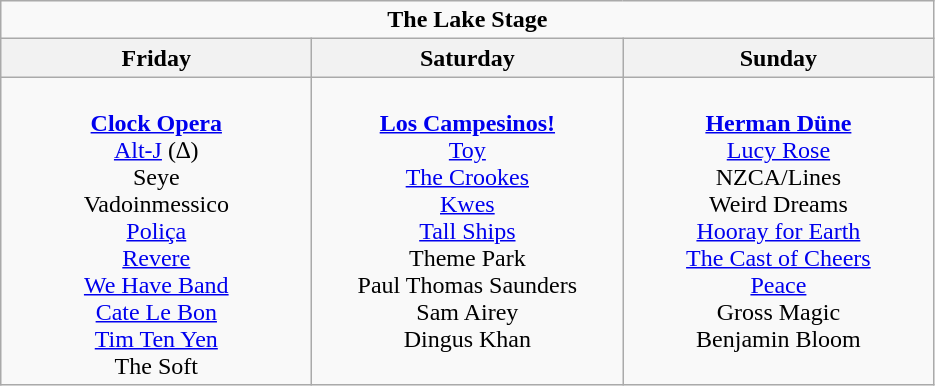<table class="wikitable">
<tr>
<td colspan="3" align="center"><strong>The Lake Stage</strong></td>
</tr>
<tr>
<th>Friday</th>
<th>Saturday</th>
<th>Sunday</th>
</tr>
<tr>
<td valign="top" align="center" width=200><br><strong><a href='#'>Clock Opera</a></strong>
<br><a href='#'>Alt-J</a> (∆)
<br> Seye
<br> Vadoinmessico
<br><a href='#'>Poliça</a>
<br><a href='#'>Revere</a>
<br><a href='#'>We Have Band</a>
<br><a href='#'>Cate Le Bon</a>
<br><a href='#'>Tim Ten Yen</a>
<br> The Soft</td>
<td valign="top" align="center" width=200><br><strong><a href='#'>Los Campesinos!</a></strong>
<br><a href='#'>Toy</a>
<br><a href='#'>The Crookes</a>
<br><a href='#'>Kwes</a>
<br><a href='#'>Tall Ships</a>
<br> Theme Park
<br> Paul Thomas Saunders
<br> Sam Airey
<br> Dingus Khan</td>
<td valign="top" align="center" width=200><br><strong><a href='#'>Herman Düne</a></strong>
<br><a href='#'>Lucy Rose</a>
<br> NZCA/Lines
<br> Weird Dreams
<br><a href='#'>Hooray for Earth</a>
<br><a href='#'>The Cast of Cheers</a>
<br><a href='#'>Peace</a>
<br> Gross Magic
<br> Benjamin Bloom</td>
</tr>
</table>
